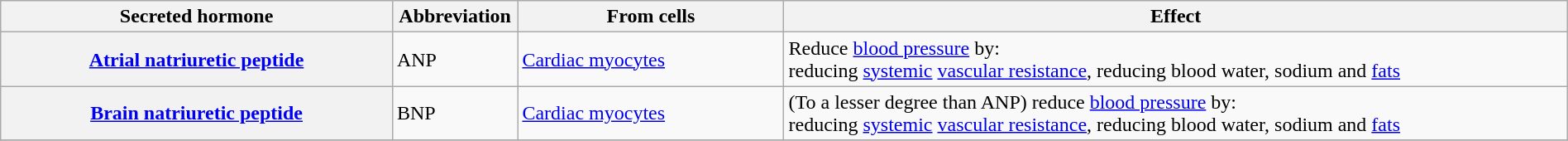<table class="wikitable" width=100%>
<tr>
<th width=25%>Secreted hormone</th>
<th width=8%>Abbreviation</th>
<th width=17%>From cells</th>
<th>Effect</th>
</tr>
<tr>
<th><a href='#'>Atrial natriuretic peptide</a></th>
<td>ANP</td>
<td><a href='#'>Cardiac myocytes</a></td>
<td>Reduce <a href='#'>blood pressure</a> by:<br>reducing <a href='#'>systemic</a> <a href='#'>vascular resistance</a>,
reducing blood water, sodium and <a href='#'>fats</a></td>
</tr>
<tr>
<th><a href='#'>Brain natriuretic peptide</a></th>
<td>BNP</td>
<td><a href='#'>Cardiac myocytes</a></td>
<td>(To a lesser degree than ANP) reduce <a href='#'>blood pressure</a> by:<br>reducing <a href='#'>systemic</a> <a href='#'>vascular resistance</a>,
reducing blood water, sodium and <a href='#'>fats</a></td>
</tr>
<tr>
</tr>
</table>
